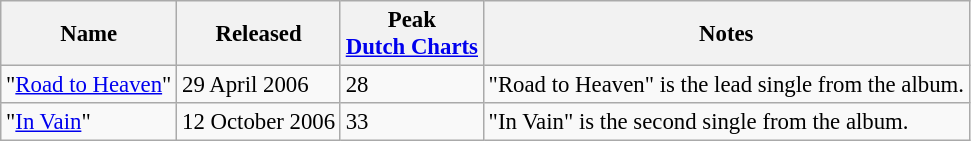<table class="wikitable" style="font-size:95%">
<tr>
<th>Name</th>
<th>Released</th>
<th>Peak<br><a href='#'>Dutch Charts</a></th>
<th>Notes</th>
</tr>
<tr>
<td>"<a href='#'>Road to Heaven</a>"</td>
<td>29 April 2006</td>
<td>28</td>
<td>"Road to Heaven" is the lead single from the album.</td>
</tr>
<tr>
<td>"<a href='#'>In Vain</a>"</td>
<td>12 October 2006</td>
<td>33</td>
<td>"In Vain" is the second single from the album.</td>
</tr>
</table>
